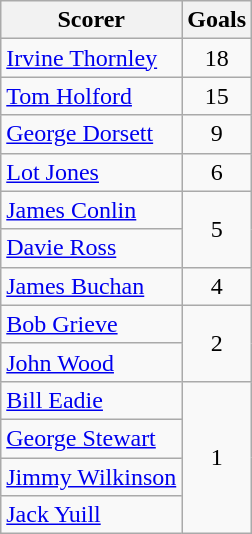<table class="wikitable">
<tr>
<th>Scorer</th>
<th>Goals</th>
</tr>
<tr>
<td> <a href='#'>Irvine Thornley</a></td>
<td align=center>18</td>
</tr>
<tr>
<td> <a href='#'>Tom Holford</a></td>
<td align=center>15</td>
</tr>
<tr>
<td> <a href='#'>George Dorsett</a></td>
<td align=center>9</td>
</tr>
<tr>
<td> <a href='#'>Lot Jones</a></td>
<td align=center>6</td>
</tr>
<tr>
<td> <a href='#'>James Conlin</a></td>
<td rowspan="2" align=center>5</td>
</tr>
<tr>
<td> <a href='#'>Davie Ross</a></td>
</tr>
<tr>
<td> <a href='#'>James Buchan</a></td>
<td align=center>4</td>
</tr>
<tr>
<td> <a href='#'>Bob Grieve</a></td>
<td rowspan="2" align=center>2</td>
</tr>
<tr>
<td> <a href='#'>John Wood</a></td>
</tr>
<tr>
<td> <a href='#'>Bill Eadie</a></td>
<td rowspan="4" align=center>1</td>
</tr>
<tr>
<td> <a href='#'>George Stewart</a></td>
</tr>
<tr>
<td> <a href='#'>Jimmy Wilkinson</a></td>
</tr>
<tr>
<td> <a href='#'>Jack Yuill</a></td>
</tr>
</table>
